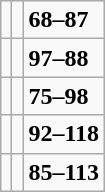<table class="wikitable">
<tr>
<td></td>
<td></td>
<td><strong>68–87</strong></td>
</tr>
<tr>
<td></td>
<td></td>
<td><strong>97–88</strong></td>
</tr>
<tr>
<td></td>
<td></td>
<td><strong>75–98</strong></td>
</tr>
<tr>
<td></td>
<td></td>
<td><strong>92–118</strong></td>
</tr>
<tr>
<td></td>
<td></td>
<td><strong>85–113</strong></td>
</tr>
</table>
